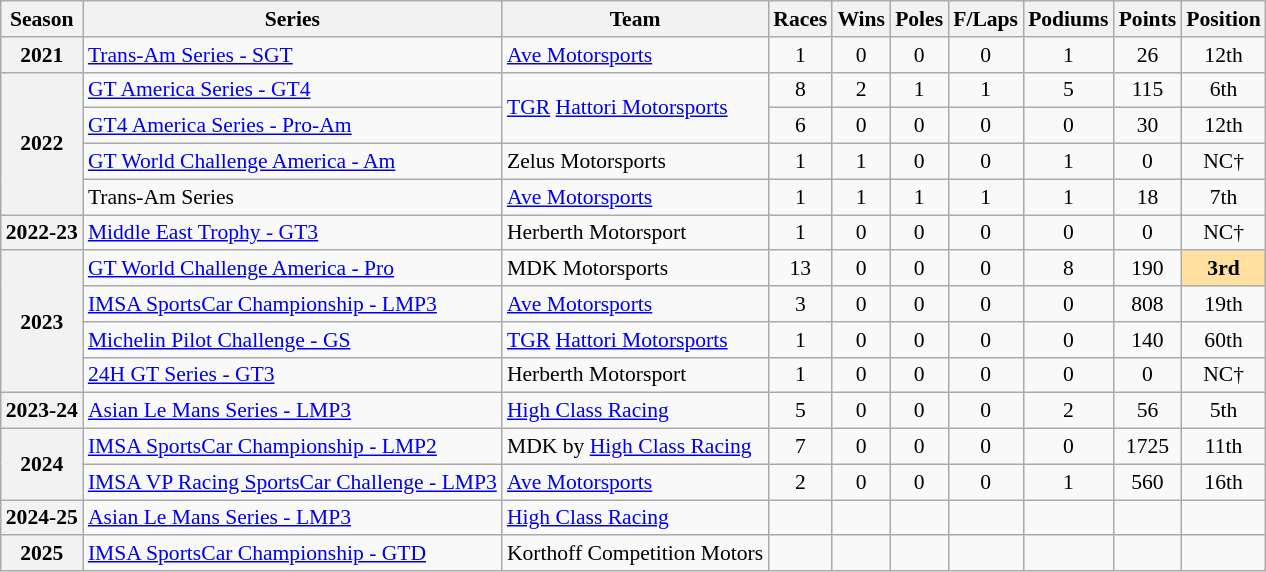<table class="wikitable" style="font-size: 90%; text-align:center">
<tr>
<th>Season</th>
<th>Series</th>
<th>Team</th>
<th>Races</th>
<th>Wins</th>
<th>Poles</th>
<th>F/Laps</th>
<th>Podiums</th>
<th>Points</th>
<th>Position</th>
</tr>
<tr>
<th>2021</th>
<td align="left"><a href='#'>Trans-Am Series - SGT</a></td>
<td align="left"><a href='#'>Ave Motorsports</a></td>
<td>1</td>
<td>0</td>
<td>0</td>
<td>0</td>
<td>1</td>
<td>26</td>
<td>12th</td>
</tr>
<tr>
<th rowspan="4">2022</th>
<td align="left"><a href='#'>GT America Series - GT4</a></td>
<td rowspan="2" align="left"><a href='#'>TGR</a> <a href='#'>Hattori Motorsports</a></td>
<td>8</td>
<td>2</td>
<td>1</td>
<td>1</td>
<td>5</td>
<td>115</td>
<td>6th</td>
</tr>
<tr>
<td align="left"><a href='#'>GT4 America Series - Pro-Am</a></td>
<td>6</td>
<td>0</td>
<td>0</td>
<td>0</td>
<td>0</td>
<td>30</td>
<td>12th</td>
</tr>
<tr>
<td align="left"><a href='#'>GT World Challenge America - Am</a></td>
<td align="left">Zelus Motorsports</td>
<td>1</td>
<td>1</td>
<td>0</td>
<td>0</td>
<td>1</td>
<td>0</td>
<td>NC†</td>
</tr>
<tr>
<td align="left">Trans-Am Series</td>
<td align="left"><a href='#'>Ave Motorsports</a></td>
<td>1</td>
<td>1</td>
<td>1</td>
<td>1</td>
<td>1</td>
<td>18</td>
<td>7th</td>
</tr>
<tr>
<th>2022-23</th>
<td align=left><a href='#'>Middle East Trophy - GT3</a></td>
<td align=left>Herberth Motorsport</td>
<td>1</td>
<td>0</td>
<td>0</td>
<td>0</td>
<td>0</td>
<td>0</td>
<td>NC†</td>
</tr>
<tr>
<th rowspan="4">2023</th>
<td align="left"><a href='#'>GT World Challenge America - Pro</a></td>
<td align="left">MDK Motorsports</td>
<td>13</td>
<td>0</td>
<td>0</td>
<td>0</td>
<td>8</td>
<td>190</td>
<td style="background:#FFDF9F"><strong>3rd</strong></td>
</tr>
<tr>
<td align="left"><a href='#'>IMSA SportsCar Championship - LMP3</a></td>
<td align="left"><a href='#'>Ave Motorsports</a></td>
<td>3</td>
<td>0</td>
<td>0</td>
<td>0</td>
<td>0</td>
<td>808</td>
<td>19th</td>
</tr>
<tr>
<td align="left"><a href='#'>Michelin Pilot Challenge - GS</a></td>
<td align="left"><a href='#'>TGR</a> <a href='#'>Hattori Motorsports</a></td>
<td>1</td>
<td>0</td>
<td>0</td>
<td>0</td>
<td>0</td>
<td>140</td>
<td>60th</td>
</tr>
<tr>
<td align="left"><a href='#'>24H GT Series - GT3</a></td>
<td align="left">Herberth Motorsport</td>
<td>1</td>
<td>0</td>
<td>0</td>
<td>0</td>
<td>0</td>
<td>0</td>
<td>NC†</td>
</tr>
<tr>
<th>2023-24</th>
<td align="left"><a href='#'>Asian Le Mans Series - LMP3</a></td>
<td align="left"><a href='#'>High Class Racing</a></td>
<td>5</td>
<td>0</td>
<td>0</td>
<td>0</td>
<td>2</td>
<td>56</td>
<td>5th</td>
</tr>
<tr>
<th rowspan="2">2024</th>
<td align="left"><a href='#'>IMSA SportsCar Championship - LMP2</a></td>
<td align="left">MDK by <a href='#'>High Class Racing</a></td>
<td>7</td>
<td>0</td>
<td>0</td>
<td>0</td>
<td>0</td>
<td>1725</td>
<td>11th</td>
</tr>
<tr>
<td align=left><a href='#'>IMSA VP Racing SportsCar Challenge - LMP3</a></td>
<td align=left><a href='#'>Ave Motorsports</a></td>
<td>2</td>
<td>0</td>
<td>0</td>
<td>0</td>
<td>1</td>
<td>560</td>
<td>16th</td>
</tr>
<tr>
<th>2024-25</th>
<td align=left><a href='#'>Asian Le Mans Series - LMP3</a></td>
<td align=left><a href='#'>High Class Racing</a></td>
<td></td>
<td></td>
<td></td>
<td></td>
<td></td>
<td></td>
<td></td>
</tr>
<tr>
<th>2025</th>
<td align=left><a href='#'>IMSA SportsCar Championship - GTD</a></td>
<td align=left>Korthoff Competition Motors</td>
<td></td>
<td></td>
<td></td>
<td></td>
<td></td>
<td></td>
<td></td>
</tr>
</table>
